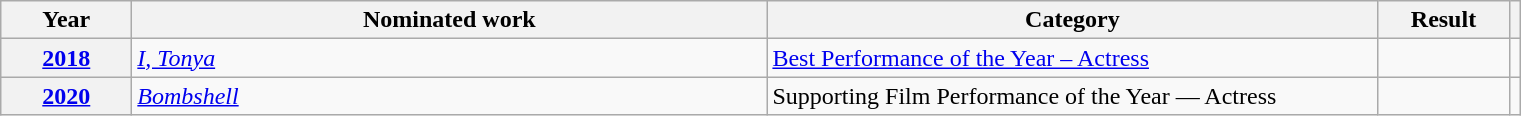<table class=wikitable>
<tr>
<th scope="col" style="width:5em;">Year</th>
<th scope="col" style="width:26em;">Nominated work</th>
<th scope="col" style="width:25em;">Category</th>
<th scope="col" style="width:5em;">Result</th>
<th scope="col"></th>
</tr>
<tr>
<th scope="row"><a href='#'>2018</a></th>
<td><em><a href='#'>I, Tonya</a></em></td>
<td><a href='#'>Best Performance of the Year – Actress</a></td>
<td></td>
<td style="text-align:center;"></td>
</tr>
<tr>
<th scope="row"><a href='#'>2020</a></th>
<td><em><a href='#'>Bombshell</a></em></td>
<td>Supporting Film Performance of the Year — Actress</td>
<td></td>
<td style="text-align:center;"><br></td>
</tr>
</table>
